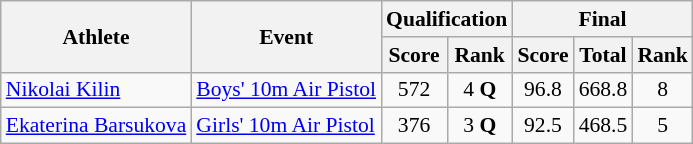<table class="wikitable" style="font-size:90%">
<tr>
<th rowspan="2">Athlete</th>
<th rowspan="2">Event</th>
<th colspan="2">Qualification</th>
<th colspan="3">Final</th>
</tr>
<tr>
<th>Score</th>
<th>Rank</th>
<th>Score</th>
<th>Total</th>
<th>Rank</th>
</tr>
<tr>
<td><a href='#'>Nikolai Kilin</a></td>
<td><a href='#'>Boys' 10m Air Pistol</a></td>
<td align=center>572</td>
<td align=center>4 <strong>Q</strong></td>
<td align=center>96.8</td>
<td align=center>668.8</td>
<td align=center>8</td>
</tr>
<tr>
<td><a href='#'>Ekaterina Barsukova</a></td>
<td><a href='#'>Girls' 10m Air Pistol</a></td>
<td align=center>376</td>
<td align=center>3 <strong>Q</strong></td>
<td align=center>92.5</td>
<td align=center>468.5</td>
<td align=center>5</td>
</tr>
</table>
